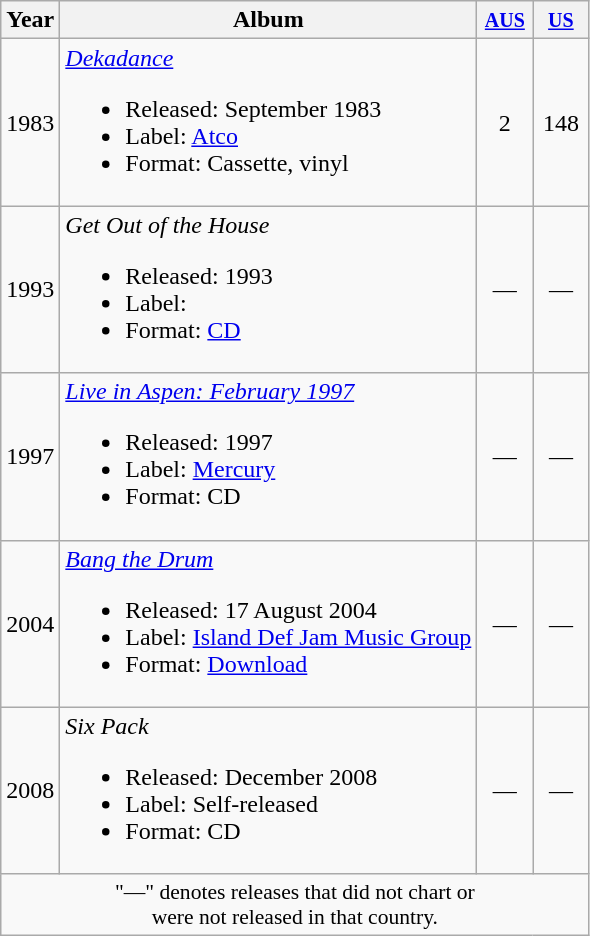<table class="wikitable" style="text-align:center;">
<tr>
<th>Year</th>
<th>Album</th>
<th style="width:30px;"><small><a href='#'>AUS</a></small><br></th>
<th style="width:30px;"><small><a href='#'>US</a></small><br></th>
</tr>
<tr>
<td>1983</td>
<td style="text-align:left;"><em><a href='#'>Dekadance</a></em><br><ul><li>Released: September 1983</li><li>Label: <a href='#'>Atco</a></li><li>Format: Cassette, vinyl</li></ul></td>
<td>2</td>
<td>148</td>
</tr>
<tr>
<td>1993</td>
<td style="text-align:left;"><em>Get Out of the House</em><br><ul><li>Released: 1993</li><li>Label:</li><li>Format: <a href='#'>CD</a></li></ul></td>
<td>—</td>
<td>—</td>
</tr>
<tr>
<td>1997</td>
<td style="text-align:left;"><em><a href='#'>Live in Aspen: February 1997</a></em><br><ul><li>Released: 1997</li><li>Label: <a href='#'>Mercury</a></li><li>Format: CD</li></ul></td>
<td>—</td>
<td>—</td>
</tr>
<tr>
<td>2004</td>
<td style="text-align:left;"><em><a href='#'>Bang the Drum</a></em><br><ul><li>Released: 17 August 2004</li><li>Label: <a href='#'>Island Def Jam Music Group</a></li><li>Format: <a href='#'>Download</a></li></ul></td>
<td>—</td>
<td>—</td>
</tr>
<tr>
<td>2008</td>
<td style="text-align:left;"><em>Six Pack</em><br><ul><li>Released: December 2008</li><li>Label: Self-released</li><li>Format: CD</li></ul></td>
<td>—</td>
<td>—</td>
</tr>
<tr>
<td colspan="6" style="text-align:center; font-size:90%;">"—" denotes releases that did not chart or<br>were not released in that country.</td>
</tr>
</table>
